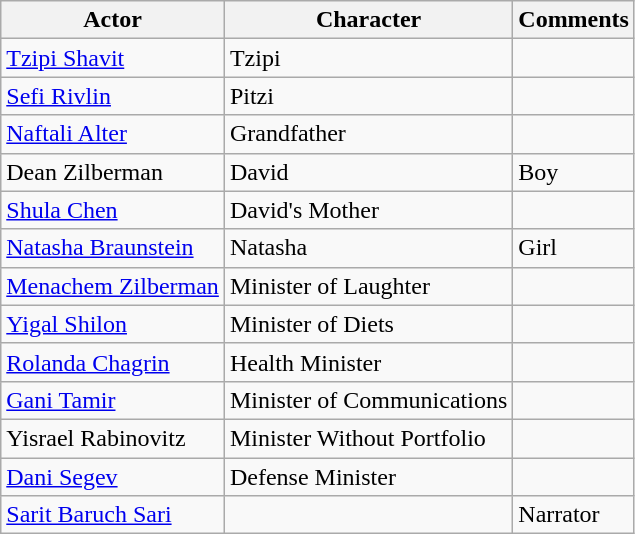<table class="wikitable">
<tr>
<th>Actor</th>
<th>Character</th>
<th>Comments</th>
</tr>
<tr>
<td><a href='#'>Tzipi Shavit</a></td>
<td>Tzipi</td>
<td></td>
</tr>
<tr>
<td><a href='#'>Sefi Rivlin</a></td>
<td>Pitzi</td>
<td></td>
</tr>
<tr>
<td><a href='#'>Naftali Alter</a></td>
<td>Grandfather</td>
<td></td>
</tr>
<tr>
<td>Dean Zilberman</td>
<td>David</td>
<td>Boy</td>
</tr>
<tr>
<td><a href='#'>Shula Chen</a></td>
<td>David's Mother</td>
<td></td>
</tr>
<tr>
<td><a href='#'> Natasha Braunstein</a></td>
<td>Natasha</td>
<td>Girl</td>
</tr>
<tr>
<td><a href='#'>Menachem Zilberman</a></td>
<td>Minister of Laughter</td>
<td></td>
</tr>
<tr>
<td><a href='#'>Yigal Shilon</a></td>
<td>Minister of Diets</td>
<td></td>
</tr>
<tr>
<td><a href='#'>Rolanda Chagrin</a></td>
<td>Health Minister</td>
<td></td>
</tr>
<tr>
<td><a href='#'>Gani Tamir</a></td>
<td>Minister of Communications</td>
<td></td>
</tr>
<tr>
<td>Yisrael Rabinovitz</td>
<td>Minister Without Portfolio</td>
<td></td>
</tr>
<tr>
<td><a href='#'>Dani Segev</a></td>
<td>Defense Minister</td>
<td></td>
</tr>
<tr>
<td><a href='#'>Sarit Baruch Sari</a></td>
<td></td>
<td>Narrator</td>
</tr>
</table>
